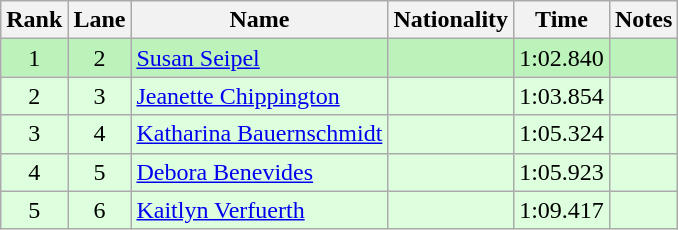<table class="wikitable" style="text-align:center;">
<tr>
<th>Rank</th>
<th>Lane</th>
<th>Name</th>
<th>Nationality</th>
<th>Time</th>
<th>Notes</th>
</tr>
<tr bgcolor=bbf3bb>
<td>1</td>
<td>2</td>
<td align=left><a href='#'>Susan Seipel</a></td>
<td align=left></td>
<td>1:02.840</td>
<td></td>
</tr>
<tr bgcolor=ddffdd>
<td>2</td>
<td>3</td>
<td align=left><a href='#'>Jeanette Chippington</a></td>
<td align=left></td>
<td>1:03.854</td>
<td></td>
</tr>
<tr bgcolor=ddffdd>
<td>3</td>
<td>4</td>
<td align=left><a href='#'>Katharina Bauernschmidt</a></td>
<td align=left></td>
<td>1:05.324</td>
<td></td>
</tr>
<tr bgcolor=ddffdd>
<td>4</td>
<td>5</td>
<td align=left><a href='#'>Debora Benevides</a></td>
<td align=left></td>
<td>1:05.923</td>
<td></td>
</tr>
<tr bgcolor=ddffdd>
<td>5</td>
<td>6</td>
<td align=left><a href='#'>Kaitlyn Verfuerth</a></td>
<td align=left></td>
<td>1:09.417</td>
<td></td>
</tr>
</table>
